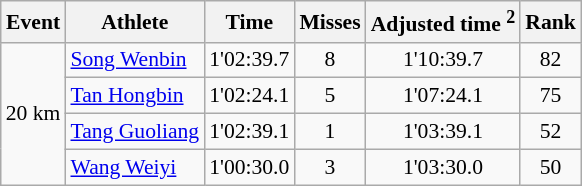<table class="wikitable" style="font-size:90%">
<tr>
<th>Event</th>
<th>Athlete</th>
<th>Time</th>
<th>Misses</th>
<th>Adjusted time <sup>2</sup></th>
<th>Rank</th>
</tr>
<tr>
<td rowspan="4">20 km</td>
<td><a href='#'>Song Wenbin</a></td>
<td align="center">1'02:39.7</td>
<td align="center">8</td>
<td align="center">1'10:39.7</td>
<td align="center">82</td>
</tr>
<tr>
<td><a href='#'>Tan Hongbin</a></td>
<td align="center">1'02:24.1</td>
<td align="center">5</td>
<td align="center">1'07:24.1</td>
<td align="center">75</td>
</tr>
<tr>
<td><a href='#'>Tang Guoliang</a></td>
<td align="center">1'02:39.1</td>
<td align="center">1</td>
<td align="center">1'03:39.1</td>
<td align="center">52</td>
</tr>
<tr>
<td><a href='#'>Wang Weiyi</a></td>
<td align="center">1'00:30.0</td>
<td align="center">3</td>
<td align="center">1'03:30.0</td>
<td align="center">50</td>
</tr>
</table>
